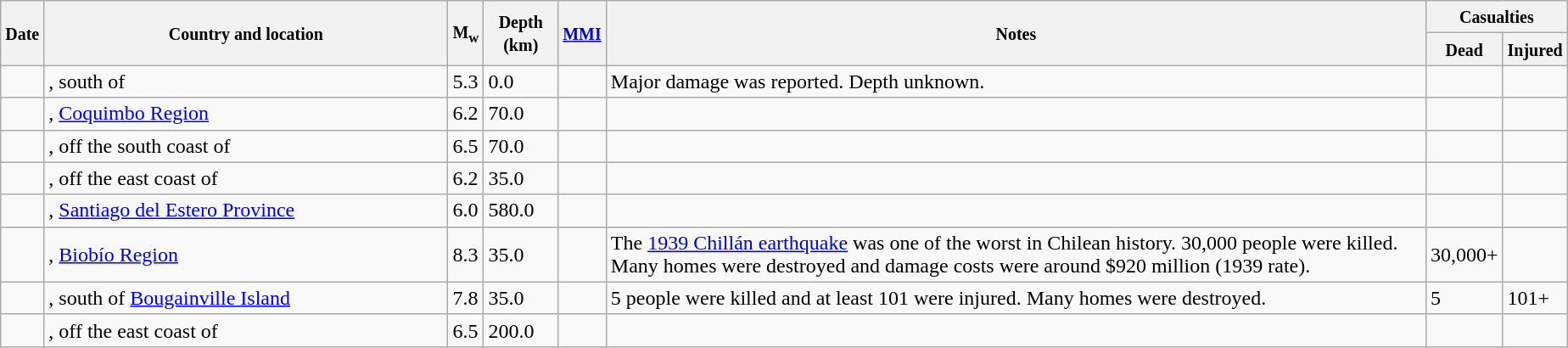<table class="wikitable sortable sort-under" style="border:1px black; margin-left:1em;">
<tr>
<th rowspan="2"><small>Date</small></th>
<th rowspan="2" style="width: 310px"><small>Country and location</small></th>
<th rowspan="2"><small>M<sub>w</sub></small></th>
<th rowspan="2"><small>Depth (km)</small></th>
<th rowspan="2"><small><a href='#'>MMI</a></small></th>
<th rowspan="2" class="unsortable"><small>Notes</small></th>
<th colspan="2"><small>Casualties</small></th>
</tr>
<tr>
<th><small>Dead</small></th>
<th><small>Injured</small></th>
</tr>
<tr>
<td></td>
<td>, south of</td>
<td>5.3</td>
<td>0.0</td>
<td></td>
<td>Major damage was reported. Depth unknown.</td>
<td></td>
<td></td>
</tr>
<tr>
<td></td>
<td>, <a href='#'>Coquimbo Region</a></td>
<td>6.2</td>
<td>70.0</td>
<td></td>
<td></td>
<td></td>
<td></td>
</tr>
<tr>
<td></td>
<td>, off the south coast of</td>
<td>6.5</td>
<td>70.0</td>
<td></td>
<td></td>
<td></td>
<td></td>
</tr>
<tr>
<td></td>
<td>, off the east coast of</td>
<td>6.2</td>
<td>35.0</td>
<td></td>
<td></td>
<td></td>
<td></td>
</tr>
<tr>
<td></td>
<td>, <a href='#'>Santiago del Estero Province</a></td>
<td>6.0</td>
<td>580.0</td>
<td></td>
<td></td>
<td></td>
<td></td>
</tr>
<tr>
<td></td>
<td>, <a href='#'>Biobío Region</a></td>
<td>8.3</td>
<td>35.0</td>
<td></td>
<td>The <a href='#'>1939 Chillán earthquake</a> was one of the worst in Chilean history. 30,000 people were killed. Many homes were destroyed and damage costs were around $920 million (1939 rate).</td>
<td>30,000+</td>
<td></td>
</tr>
<tr>
<td></td>
<td>, south of <a href='#'>Bougainville Island</a></td>
<td>7.8</td>
<td>35.0</td>
<td></td>
<td>5 people were killed and at least 101 were injured. Many homes were destroyed.</td>
<td>5</td>
<td>101+</td>
</tr>
<tr>
<td></td>
<td>, off the east coast of</td>
<td>6.5</td>
<td>200.0</td>
<td></td>
<td></td>
<td></td>
<td></td>
</tr>
</table>
